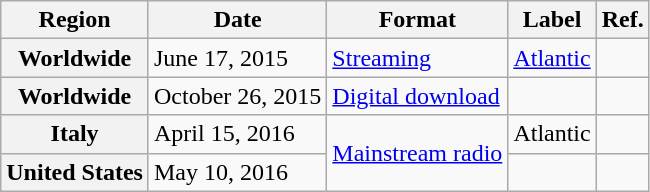<table class="wikitable sortable plainrowheaders">
<tr>
<th scope="col">Region</th>
<th scope="col">Date</th>
<th scope="col">Format</th>
<th scope="col">Label</th>
<th scope="col">Ref.</th>
</tr>
<tr>
<th scope="row">Worldwide</th>
<td>June 17, 2015</td>
<td><a href='#'>Streaming</a></td>
<td><a href='#'>Atlantic</a></td>
<td></td>
</tr>
<tr>
<th scope="row">Worldwide</th>
<td>October 26, 2015</td>
<td><a href='#'>Digital download</a></td>
<td></td>
<td></td>
</tr>
<tr>
<th scope="row">Italy</th>
<td>April 15, 2016</td>
<td rowspan="2"><a href='#'>Mainstream radio</a></td>
<td>Atlantic</td>
<td></td>
</tr>
<tr>
<th scope="row">United States</th>
<td>May 10, 2016</td>
<td></td>
<td></td>
</tr>
</table>
